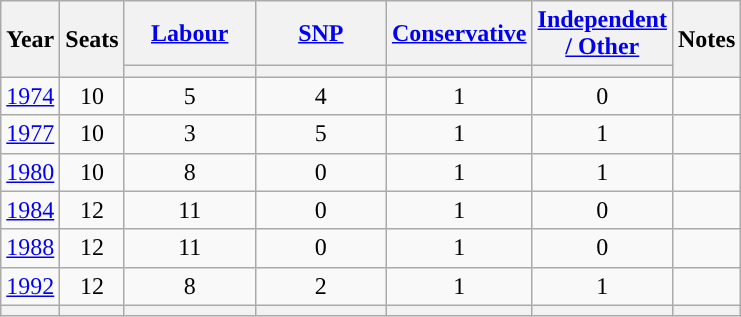<table class="wikitable" style=text-align:center>
<tr>
<th rowspan=2><strong>Year</strong></th>
<th rowspan=2><strong>Seats</strong></th>
<th width="80"><a href='#'><strong>Labour</strong></a></th>
<th width="80"><strong><a href='#'>SNP</a></strong></th>
<th width="80"><strong><a href='#'>Conservative</a></strong></th>
<th width="80"><a href='#'><strong>Independent / Other</strong></a></th>
<th rowspan=2><strong>Notes</strong></th>
</tr>
<tr>
<th style="background-color: "></th>
<th style="background-color: "></th>
<th style="background-color: "></th>
<th style="background-color: "></th>
</tr>
<tr>
<td><a href='#'>1974</a></td>
<td>10</td>
<td>5</td>
<td>4</td>
<td>1</td>
<td>0</td>
<td align=left></td>
</tr>
<tr>
<td><a href='#'>1977</a></td>
<td>10</td>
<td>3</td>
<td>5</td>
<td>1</td>
<td>1</td>
<td align=left></td>
</tr>
<tr>
<td><a href='#'>1980</a></td>
<td>10</td>
<td>8</td>
<td>0</td>
<td>1</td>
<td>1</td>
<td align=left></td>
</tr>
<tr>
<td><a href='#'>1984</a></td>
<td>12</td>
<td>11</td>
<td>0</td>
<td>1</td>
<td>0</td>
<td align=left></td>
</tr>
<tr>
<td><a href='#'>1988</a></td>
<td>12</td>
<td>11</td>
<td>0</td>
<td>1</td>
<td>0</td>
<td align=left></td>
</tr>
<tr>
<td><a href='#'>1992</a></td>
<td>12</td>
<td>8</td>
<td>2</td>
<td>1</td>
<td>1</td>
<td align=left></td>
</tr>
<tr>
<th></th>
<th></th>
<th style="background-color: "></th>
<th style="background-color: "></th>
<th style="background-color: "></th>
<th style="background-color: "></th>
<th></th>
</tr>
</table>
